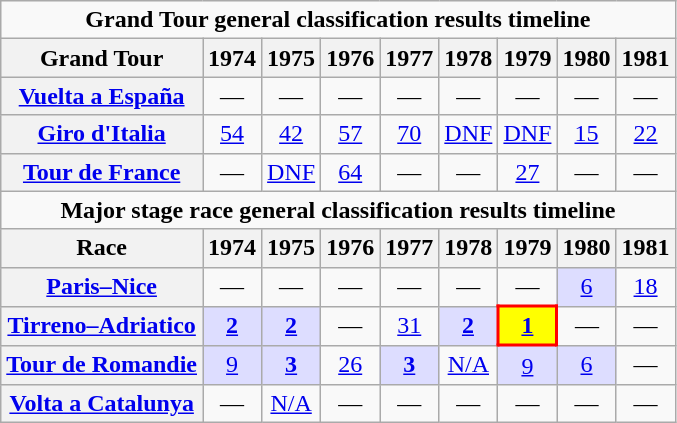<table class="wikitable plainrowheaders">
<tr>
<td colspan="21" style="text-align:center;"><strong>Grand Tour general classification results timeline</strong></td>
</tr>
<tr>
<th scope="col">Grand Tour</th>
<th scope="col">1974</th>
<th scope="col">1975</th>
<th scope="col">1976</th>
<th scope="col">1977</th>
<th scope="col">1978</th>
<th scope="col">1979</th>
<th scope="col">1980</th>
<th scope="col">1981</th>
</tr>
<tr style="text-align:center;">
<th scope="row"> <a href='#'>Vuelta a España</a></th>
<td>—</td>
<td>—</td>
<td>—</td>
<td>—</td>
<td>—</td>
<td>—</td>
<td>—</td>
<td>—</td>
</tr>
<tr style="text-align:center;">
<th scope="row"> <a href='#'>Giro d'Italia</a></th>
<td><a href='#'>54</a></td>
<td><a href='#'>42</a></td>
<td><a href='#'>57</a></td>
<td><a href='#'>70</a></td>
<td><a href='#'>DNF</a></td>
<td><a href='#'>DNF</a></td>
<td><a href='#'>15</a></td>
<td><a href='#'>22</a></td>
</tr>
<tr style="text-align:center;">
<th scope="row"> <a href='#'>Tour de France</a></th>
<td>—</td>
<td><a href='#'>DNF</a></td>
<td><a href='#'>64</a></td>
<td>—</td>
<td>—</td>
<td><a href='#'>27</a></td>
<td>—</td>
<td>—</td>
</tr>
<tr>
<td colspan="9" style="text-align:center;"><strong>Major stage race general classification results timeline</strong></td>
</tr>
<tr>
<th>Race</th>
<th scope="col">1974</th>
<th scope="col">1975</th>
<th scope="col">1976</th>
<th scope="col">1977</th>
<th scope="col">1978</th>
<th scope="col">1979</th>
<th scope="col">1980</th>
<th scope="col">1981</th>
</tr>
<tr style="text-align:center;">
<th scope="row"> <a href='#'>Paris–Nice</a></th>
<td>—</td>
<td>—</td>
<td>—</td>
<td>—</td>
<td>—</td>
<td>—</td>
<td style="background:#ddf;"><a href='#'>6</a></td>
<td><a href='#'>18</a></td>
</tr>
<tr style="text-align:center;">
<th scope="row"> <a href='#'>Tirreno–Adriatico</a></th>
<td style="background:#ddf;"><a href='#'><strong>2</strong></a></td>
<td style="background:#ddf;"><a href='#'><strong>2</strong></a></td>
<td>—</td>
<td><a href='#'>31</a></td>
<td style="background:#ddf;"><a href='#'><strong>2</strong></a></td>
<td style="background:yellow; border:2px solid red;"><a href='#'><strong>1</strong></a></td>
<td>—</td>
<td>—</td>
</tr>
<tr style="text-align:center;">
<th scope="row"> <a href='#'>Tour de Romandie</a></th>
<td style="background:#ddf;"><a href='#'>9</a></td>
<td style="background:#ddf;"><a href='#'><strong>3</strong></a></td>
<td><a href='#'>26</a></td>
<td style="background:#ddf;"><a href='#'><strong>3</strong></a></td>
<td><a href='#'>N/A</a></td>
<td style="background:#ddf;"><a href='#'>9</a></td>
<td style="background:#ddf;"><a href='#'>6</a></td>
<td>—</td>
</tr>
<tr style="text-align:center;">
<th scope="row"> <a href='#'>Volta a Catalunya</a></th>
<td>—</td>
<td><a href='#'>N/A</a></td>
<td>—</td>
<td>—</td>
<td>—</td>
<td>—</td>
<td>—</td>
<td>—</td>
</tr>
</table>
